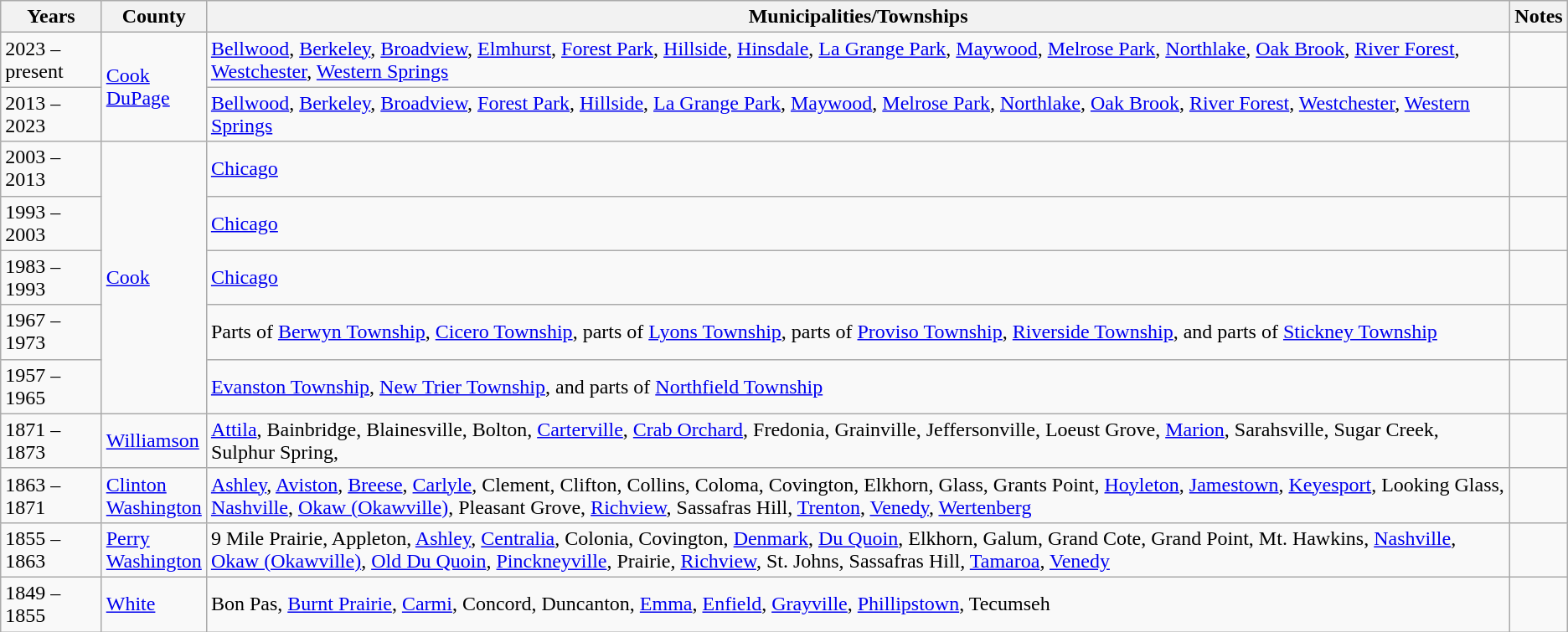<table class=wikitable>
<tr valign=bottom>
<th>Years</th>
<th>County</th>
<th>Municipalities/Townships</th>
<th>Notes</th>
</tr>
<tr>
<td>2023 – present</td>
<td rowspan=2><a href='#'>Cook</a><br><a href='#'>DuPage</a></td>
<td><a href='#'>Bellwood</a>, <a href='#'>Berkeley</a>, <a href='#'>Broadview</a>, <a href='#'>Elmhurst</a>, <a href='#'>Forest Park</a>, <a href='#'>Hillside</a>, <a href='#'>Hinsdale</a>, <a href='#'>La Grange Park</a>, <a href='#'>Maywood</a>, <a href='#'>Melrose Park</a>, <a href='#'>Northlake</a>, <a href='#'>Oak Brook</a>, <a href='#'>River Forest</a>, <a href='#'>Westchester</a>, <a href='#'>Western Springs</a></td>
<td></td>
</tr>
<tr>
<td>2013 – 2023</td>
<td><a href='#'>Bellwood</a>, <a href='#'>Berkeley</a>, <a href='#'>Broadview</a>, <a href='#'>Forest Park</a>, <a href='#'>Hillside</a>, <a href='#'>La Grange Park</a>, <a href='#'>Maywood</a>, <a href='#'>Melrose Park</a>, <a href='#'>Northlake</a>, <a href='#'>Oak Brook</a>, <a href='#'>River Forest</a>, <a href='#'>Westchester</a>, <a href='#'>Western Springs</a></td>
<td></td>
</tr>
<tr>
<td>2003 – 2013</td>
<td rowspan=5><a href='#'>Cook</a></td>
<td><a href='#'>Chicago</a></td>
<td></td>
</tr>
<tr>
<td>1993 – 2003</td>
<td><a href='#'>Chicago</a></td>
<td></td>
</tr>
<tr>
<td>1983 – 1993</td>
<td><a href='#'>Chicago</a></td>
<td></td>
</tr>
<tr>
<td>1967 – 1973</td>
<td>Parts of <a href='#'>Berwyn Township</a>, <a href='#'>Cicero Township</a>, parts of <a href='#'>Lyons Township</a>, parts of <a href='#'>Proviso Township</a>, <a href='#'>Riverside Township</a>, and parts of <a href='#'>Stickney Township</a></td>
<td></td>
</tr>
<tr>
<td>1957 – 1965</td>
<td><a href='#'>Evanston Township</a>, <a href='#'>New Trier Township</a>, and parts of <a href='#'>Northfield Township</a></td>
<td></td>
</tr>
<tr>
<td>1871 – 1873</td>
<td><a href='#'>Williamson</a></td>
<td><a href='#'>Attila</a>, Bainbridge, Blainesville, Bolton, <a href='#'>Carterville</a>, <a href='#'>Crab Orchard</a>, Fredonia, Grainville, Jeffersonville, Loeust Grove, <a href='#'>Marion</a>, Sarahsville, Sugar Creek, Sulphur Spring,</td>
<td></td>
</tr>
<tr>
<td>1863 – 1871</td>
<td><a href='#'>Clinton</a><br><a href='#'>Washington</a></td>
<td><a href='#'>Ashley</a>, <a href='#'>Aviston</a>, <a href='#'>Breese</a>, <a href='#'>Carlyle</a>, Clement, Clifton, Collins, Coloma, Covington, Elkhorn, Glass, Grants Point, <a href='#'>Hoyleton</a>, <a href='#'>Jamestown</a>, <a href='#'>Keyesport</a>, Looking Glass, <a href='#'>Nashville</a>, <a href='#'>Okaw (Okawville)</a>, Pleasant Grove, <a href='#'>Richview</a>, Sassafras Hill, <a href='#'>Trenton</a>, <a href='#'>Venedy</a>, <a href='#'>Wertenberg</a></td>
<td></td>
</tr>
<tr>
<td>1855 – 1863</td>
<td><a href='#'>Perry</a><br><a href='#'>Washington</a></td>
<td>9 Mile Prairie, Appleton, <a href='#'>Ashley</a>, <a href='#'>Centralia</a>, Colonia, Covington, <a href='#'>Denmark</a>, <a href='#'>Du Quoin</a>, Elkhorn, Galum, Grand Cote, Grand Point, Mt. Hawkins, <a href='#'>Nashville</a>, <a href='#'>Okaw (Okawville)</a>, <a href='#'>Old Du Quoin</a>, <a href='#'>Pinckneyville</a>, Prairie, <a href='#'>Richview</a>, St. Johns, Sassafras Hill, <a href='#'>Tamaroa</a>, <a href='#'>Venedy</a></td>
<td></td>
</tr>
<tr>
<td>1849 – 1855</td>
<td><a href='#'>White</a></td>
<td>Bon Pas, <a href='#'>Burnt Prairie</a>, <a href='#'>Carmi</a>, Concord, Duncanton, <a href='#'>Emma</a>, <a href='#'>Enfield</a>, <a href='#'>Grayville</a>, <a href='#'>Phillipstown</a>, Tecumseh</td>
<td></td>
</tr>
</table>
